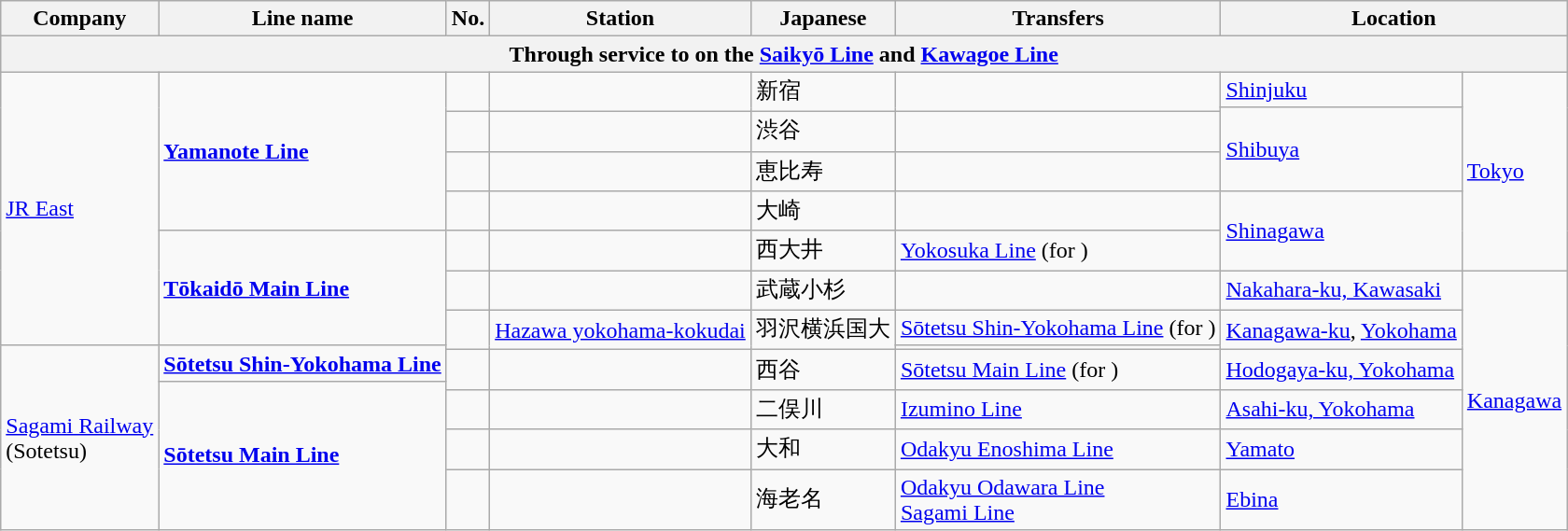<table class="wikitable" rules="all">
<tr>
<th>Company</th>
<th>Line name</th>
<th>No.</th>
<th>Station</th>
<th>Japanese</th>
<th>Transfers</th>
<th colspan="2">Location</th>
</tr>
<tr>
<th colspan="8">Through service to  on the <a href='#'>Saikyō Line</a> and <a href='#'>Kawagoe Line</a></th>
</tr>
<tr>
<td rowspan="8"><a href='#'>JR East</a></td>
<td rowspan="5"><strong><a href='#'>Yamanote Line</a></strong></td>
<td rowspan="2"></td>
<td rowspan="2"></td>
<td rowspan="2">新宿</td>
<td rowspan="2"></td>
<td><a href='#'>Shinjuku</a></td>
<td rowspan="6"><a href='#'>Tokyo</a></td>
</tr>
<tr>
<td rowspan="3"><a href='#'>Shibuya</a></td>
</tr>
<tr>
<td></td>
<td></td>
<td>渋谷</td>
<td></td>
</tr>
<tr>
<td></td>
<td></td>
<td>恵比寿</td>
<td></td>
</tr>
<tr>
<td></td>
<td></td>
<td>大崎</td>
<td></td>
<td rowspan="2"><a href='#'>Shinagawa</a></td>
</tr>
<tr>
<td rowspan="3"><strong><a href='#'>Tōkaidō Main Line</a></strong></td>
<td></td>
<td></td>
<td>西大井</td>
<td> <a href='#'>Yokosuka Line</a> (for )</td>
</tr>
<tr>
<td></td>
<td></td>
<td>武蔵小杉</td>
<td></td>
<td><a href='#'>Nakahara-ku, Kawasaki</a></td>
<td rowspan="8"><a href='#'>Kanagawa</a></td>
</tr>
<tr>
<td rowspan="2"></td>
<td rowspan="2"><a href='#'>Hazawa yokohama-kokudai</a></td>
<td rowspan="2">羽沢横浜国大</td>
<td><a href='#'>Sōtetsu Shin-Yokohama Line</a> (for )</td>
<td rowspan="2"><a href='#'>Kanagawa-ku</a>, <a href='#'>Yokohama</a></td>
</tr>
<tr>
<td rowspan="6"><a href='#'>Sagami Railway</a><br>(Sotetsu)</td>
<td rowspan="2"><strong><a href='#'>Sōtetsu Shin-Yokohama Line</a></strong></td>
</tr>
<tr>
<td rowspan="2"></td>
<td rowspan="2"></td>
<td rowspan="2">西谷</td>
<td rowspan="2"><a href='#'>Sōtetsu Main Line</a> (for )</td>
<td rowspan="2"><a href='#'>Hodogaya-ku, Yokohama</a></td>
</tr>
<tr>
<td rowspan="4"><strong><a href='#'>Sōtetsu Main Line</a></strong></td>
</tr>
<tr>
<td></td>
<td></td>
<td>二俣川</td>
<td><a href='#'>Izumino Line</a></td>
<td><a href='#'>Asahi-ku, Yokohama</a></td>
</tr>
<tr>
<td></td>
<td></td>
<td>大和</td>
<td> <a href='#'>Odakyu Enoshima Line</a></td>
<td><a href='#'>Yamato</a></td>
</tr>
<tr>
<td></td>
<td></td>
<td>海老名</td>
<td> <a href='#'>Odakyu Odawara Line</a><br><a href='#'>Sagami Line</a></td>
<td><a href='#'>Ebina</a></td>
</tr>
</table>
